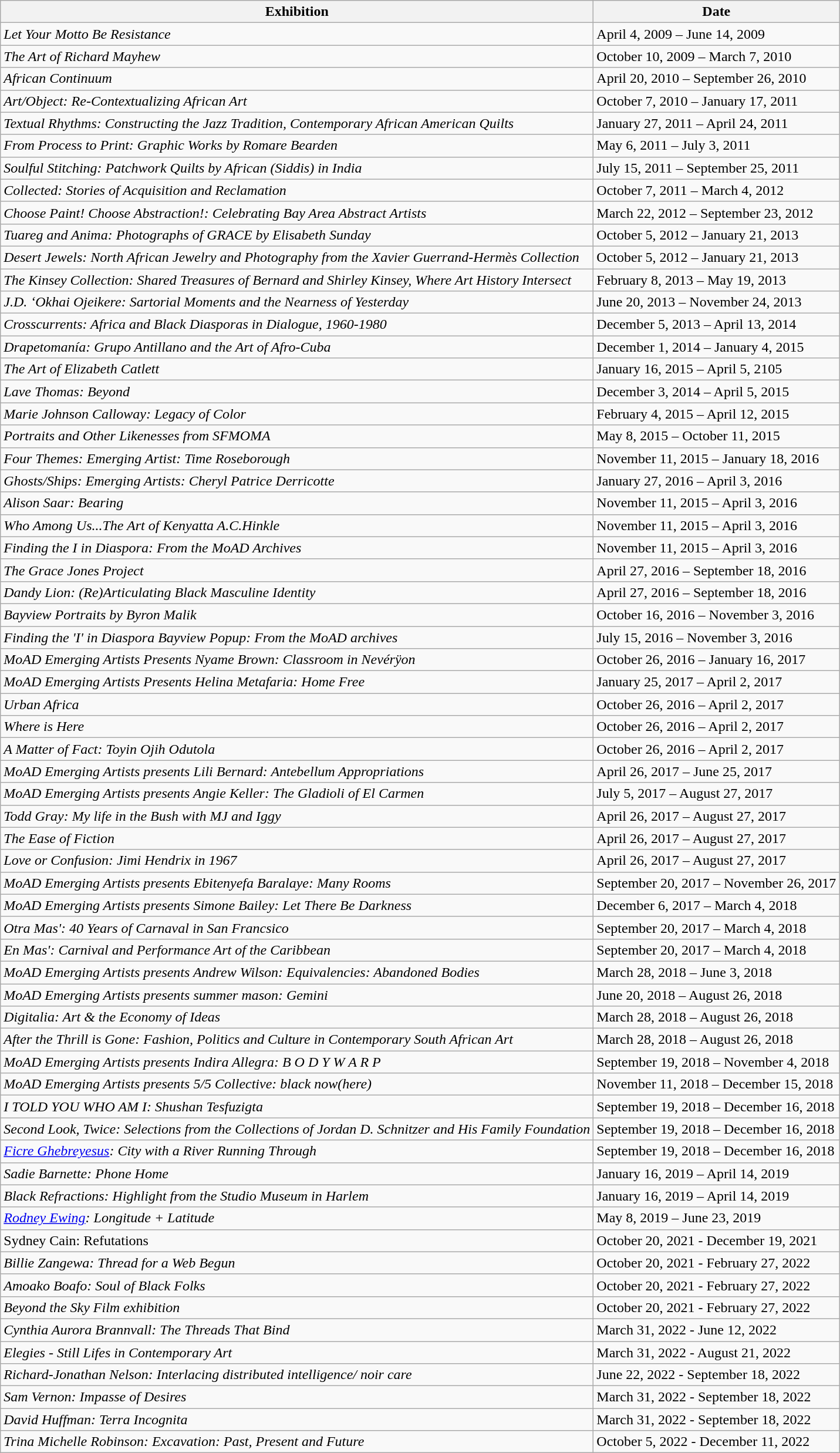<table class="wikitable">
<tr>
<th>Exhibition</th>
<th>Date</th>
</tr>
<tr>
<td><em>Let Your Motto Be Resistance</em></td>
<td>April 4, 2009 – June 14, 2009</td>
</tr>
<tr>
<td><em>The Art of Richard Mayhew</em></td>
<td>October 10, 2009 – March 7, 2010</td>
</tr>
<tr>
<td><em>African Continuum</em></td>
<td>April 20, 2010 – September 26, 2010</td>
</tr>
<tr>
<td><em>Art/Object: Re-Contextualizing African Art</em></td>
<td>October 7, 2010 – January 17, 2011</td>
</tr>
<tr>
<td><em>Textual Rhythms: Constructing the Jazz Tradition, Contemporary African American Quilts</em></td>
<td>January 27, 2011 –  April 24, 2011</td>
</tr>
<tr>
<td><em>From Process to Print: Graphic Works by Romare Bearden</em></td>
<td>May 6, 2011 – July 3, 2011</td>
</tr>
<tr>
<td><em>Soulful Stitching: Patchwork Quilts by African (Siddis) in India</em></td>
<td>July 15, 2011 –  September 25, 2011</td>
</tr>
<tr>
<td><em>Collected: Stories of Acquisition and Reclamation</em></td>
<td>October 7, 2011 – March 4, 2012</td>
</tr>
<tr>
<td><em>Choose Paint! Choose Abstraction!: Celebrating Bay Area Abstract Artists</em></td>
<td>March 22, 2012 – September 23, 2012</td>
</tr>
<tr>
<td><em>Tuareg and Anima: Photographs of GRACE by Elisabeth Sunday</em></td>
<td>October 5, 2012 – January 21, 2013</td>
</tr>
<tr>
<td><em>Desert Jewels: North African Jewelry and Photography from the Xavier Guerrand-Hermès Collection</em></td>
<td>October 5, 2012 – January 21, 2013</td>
</tr>
<tr>
<td><em>The Kinsey Collection: Shared Treasures of Bernard and Shirley Kinsey, Where Art History Intersect</em></td>
<td>February 8, 2013 – May 19, 2013</td>
</tr>
<tr>
<td><em>J.D. ‘Okhai Ojeikere: Sartorial Moments and the Nearness of Yesterday</em></td>
<td>June 20, 2013 – November 24, 2013</td>
</tr>
<tr>
<td><em>Crosscurrents: Africa and Black Diasporas in Dialogue, 1960-1980</em></td>
<td>December 5, 2013 – April 13, 2014</td>
</tr>
<tr>
<td><em>Drapetomanía: Grupo Antillano and the Art of Afro-Cuba</em></td>
<td>December 1, 2014 – January 4, 2015</td>
</tr>
<tr>
<td><em>The Art of Elizabeth Catlett</em></td>
<td>January 16, 2015 – April 5, 2105</td>
</tr>
<tr>
<td><em>Lave Thomas: Beyond</em></td>
<td>December 3, 2014 – April 5, 2015</td>
</tr>
<tr>
<td><em>Marie Johnson Calloway: Legacy of Color</em></td>
<td>February 4, 2015 – April 12, 2015</td>
</tr>
<tr>
<td><em>Portraits and Other Likenesses from SFMOMA</em></td>
<td>May 8, 2015 – October 11, 2015</td>
</tr>
<tr>
<td><em>Four Themes: Emerging Artist: Time Roseborough</em></td>
<td>November 11, 2015 – January 18, 2016</td>
</tr>
<tr>
<td><em>Ghosts/Ships: Emerging Artists: Cheryl Patrice Derricotte</em></td>
<td>January 27, 2016 – April 3, 2016</td>
</tr>
<tr>
<td><em>Alison Saar: Bearing</em></td>
<td>November 11, 2015 – April 3, 2016</td>
</tr>
<tr>
<td><em>Who Among Us...The Art of Kenyatta A.C.Hinkle</em></td>
<td>November 11, 2015 – April 3, 2016</td>
</tr>
<tr>
<td><em>Finding the I in Diaspora: From the MoAD Archives</em></td>
<td>November 11, 2015 – April 3, 2016</td>
</tr>
<tr>
<td><em>The Grace Jones Project</em></td>
<td>April 27, 2016 – September 18, 2016</td>
</tr>
<tr>
<td><em>Dandy Lion: (Re)Articulating Black Masculine Identity</em></td>
<td>April 27, 2016 – September 18, 2016</td>
</tr>
<tr>
<td><em>Bayview Portraits by Byron Malik</em></td>
<td>October 16, 2016 – November 3, 2016</td>
</tr>
<tr>
<td><em>Finding the 'I' in Diaspora Bayview Popup: From the MoAD archives</em></td>
<td>July 15, 2016 – November 3, 2016</td>
</tr>
<tr>
<td><em>MoAD Emerging Artists Presents Nyame Brown: Classroom in Nevérÿon</em></td>
<td>October 26, 2016 – January 16, 2017</td>
</tr>
<tr>
<td><em>MoAD Emerging Artists Presents Helina Metafaria: Home Free</em></td>
<td>January 25, 2017 – April 2, 2017</td>
</tr>
<tr>
<td><em>Urban Africa</em></td>
<td>October 26, 2016 – April 2, 2017</td>
</tr>
<tr>
<td><em>Where is Here</em></td>
<td>October 26, 2016 – April 2, 2017</td>
</tr>
<tr>
<td><em>A Matter of Fact: Toyin Ojih Odutola</em></td>
<td>October 26, 2016 – April 2, 2017</td>
</tr>
<tr>
<td><em>MoAD Emerging Artists presents Lili Bernard: Antebellum Appropriations</em></td>
<td>April 26, 2017 – June 25, 2017</td>
</tr>
<tr>
<td><em>MoAD Emerging Artists presents Angie Keller: The Gladioli of El Carmen</em></td>
<td>July 5, 2017 – August 27, 2017</td>
</tr>
<tr>
<td><em>Todd Gray: My life in the Bush with MJ and Iggy</em></td>
<td>April 26, 2017 – August 27, 2017</td>
</tr>
<tr>
<td><em>The Ease of Fiction</em></td>
<td>April 26, 2017 – August 27, 2017</td>
</tr>
<tr>
<td><em>Love or Confusion: Jimi Hendrix in 1967</em></td>
<td>April 26, 2017 – August 27, 2017</td>
</tr>
<tr>
<td><em>MoAD Emerging Artists presents Ebitenyefa Baralaye: Many Rooms</em></td>
<td>September 20, 2017 – November 26, 2017</td>
</tr>
<tr>
<td><em>MoAD Emerging Artists presents Simone Bailey: Let There Be Darkness</em></td>
<td>December 6, 2017 – March 4, 2018</td>
</tr>
<tr>
<td><em>Otra Mas': 40 Years of Carnaval in San Francsico</em></td>
<td>September 20, 2017 – March 4, 2018</td>
</tr>
<tr>
<td><em>En Mas': Carnival and Performance Art of the Caribbean</em></td>
<td>September 20, 2017 – March 4, 2018</td>
</tr>
<tr>
<td><em>MoAD Emerging Artists presents Andrew Wilson: Equivalencies: Abandoned Bodies</em></td>
<td>March 28, 2018 – June 3, 2018</td>
</tr>
<tr>
<td><em>MoAD Emerging Artists presents summer mason: Gemini</em></td>
<td>June 20, 2018 – August 26, 2018</td>
</tr>
<tr>
<td><em>Digitalia: Art & the Economy of Ideas</em></td>
<td>March 28, 2018 – August 26, 2018</td>
</tr>
<tr>
<td><em>After the Thrill is Gone: Fashion, Politics and Culture in Contemporary South African Art</em></td>
<td>March 28, 2018 – August 26, 2018</td>
</tr>
<tr>
<td><em>MoAD Emerging Artists presents Indira Allegra: B O D Y W A R P</em></td>
<td>September 19, 2018 – November 4, 2018</td>
</tr>
<tr>
<td><em>MoAD Emerging Artists presents 5/5 Collective: black now(here)</em></td>
<td>November 11, 2018 – December 15, 2018</td>
</tr>
<tr>
<td><em>I TOLD YOU WHO AM I: Shushan Tesfuzigta</em></td>
<td>September 19, 2018 – December 16, 2018</td>
</tr>
<tr>
<td><em>Second Look, Twice: Selections from the Collections of Jordan D. Schnitzer and His Family Foundation</em></td>
<td>September 19, 2018 – December 16, 2018</td>
</tr>
<tr>
<td><em><a href='#'>Ficre Ghebreyesus</a>: City with a River Running Through</em></td>
<td>September 19, 2018 – December 16, 2018</td>
</tr>
<tr>
<td><em>Sadie Barnette: Phone Home</em></td>
<td>January 16, 2019 – April 14, 2019</td>
</tr>
<tr>
<td><em>Black Refractions: Highlight from the Studio Museum in Harlem</em></td>
<td>January 16, 2019 – April 14, 2019</td>
</tr>
<tr>
<td><em><a href='#'>Rodney Ewing</a>: Longitude + Latitude</em></td>
<td>May 8, 2019 – June 23, 2019</td>
</tr>
<tr>
<td>Sydney Cain: Refutations</td>
<td>October 20, 2021 - December 19, 2021</td>
</tr>
<tr>
<td><em>Billie Zangewa: Thread for a Web Begun</em></td>
<td>October 20, 2021 - February 27, 2022</td>
</tr>
<tr>
<td><em>Amoako Boafo: Soul of Black Folks</em></td>
<td>October 20, 2021 - February 27, 2022</td>
</tr>
<tr>
<td><em>Beyond the Sky Film exhibition</em></td>
<td>October 20, 2021 - February 27, 2022</td>
</tr>
<tr>
<td><em>Cynthia Aurora Brannvall: The Threads That Bind</em></td>
<td>March 31, 2022 - June 12, 2022</td>
</tr>
<tr>
<td><em>Elegies - Still Lifes in Contemporary Art</em></td>
<td>March 31, 2022 - August 21, 2022</td>
</tr>
<tr>
<td><em>Richard-Jonathan Nelson: Interlacing distributed intelligence/ noir care</em></td>
<td>June 22, 2022 - September 18, 2022</td>
</tr>
<tr>
<td><em>Sam Vernon: Impasse of Desires</em></td>
<td>March 31, 2022 - September 18, 2022</td>
</tr>
<tr>
<td><em>David Huffman: Terra Incognita</em></td>
<td>March 31, 2022 - September 18, 2022</td>
</tr>
<tr>
<td><em>Trina Michelle Robinson: Excavation: Past, Present and Future</em></td>
<td>October 5, 2022 - December 11, 2022</td>
</tr>
</table>
